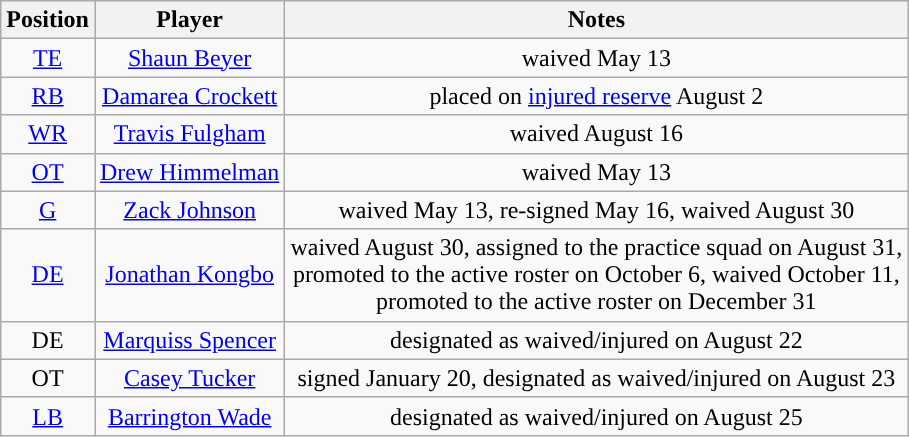<table class="wikitable" style="text-align:center">
<tr>
<th>Position</th>
<th>Player</th>
<th>Notes</th>
</tr>
<tr>
<td><a href='#'>TE</a></td>
<td><a href='#'>Shaun Beyer</a></td>
<td>waived May 13</td>
</tr>
<tr>
<td><a href='#'>RB</a></td>
<td><a href='#'>Damarea Crockett</a></td>
<td>placed on <a href='#'>injured reserve</a> August 2</td>
</tr>
<tr>
<td><a href='#'>WR</a></td>
<td><a href='#'>Travis Fulgham</a></td>
<td>waived August 16</td>
</tr>
<tr>
<td><a href='#'>OT</a></td>
<td><a href='#'>Drew Himmelman</a></td>
<td>waived May 13</td>
</tr>
<tr>
<td><a href='#'>G</a></td>
<td><a href='#'>Zack Johnson</a></td>
<td>waived May 13, re-signed May 16, waived August 30</td>
</tr>
<tr>
<td><a href='#'>DE</a></td>
<td><a href='#'>Jonathan Kongbo</a></td>
<td>waived August 30, assigned to the practice squad on August 31,<br>promoted to the active roster on October 6, waived October 11,<br>promoted to the active roster on December 31</td>
</tr>
<tr>
<td>DE</td>
<td><a href='#'>Marquiss Spencer</a></td>
<td>designated as waived/injured on August 22</td>
</tr>
<tr>
<td>OT</td>
<td><a href='#'>Casey Tucker</a></td>
<td>signed January 20, designated as waived/injured on August 23</td>
</tr>
<tr>
<td><a href='#'>LB</a></td>
<td><a href='#'>Barrington Wade</a></td>
<td>designated as waived/injured on August 25</td>
</tr>
</table>
